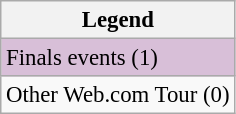<table class="wikitable" style="font-size:95%;">
<tr>
<th>Legend</th>
</tr>
<tr style="background:#D8BFD8;">
<td>Finals events (1)</td>
</tr>
<tr>
<td>Other Web.com Tour (0)</td>
</tr>
</table>
